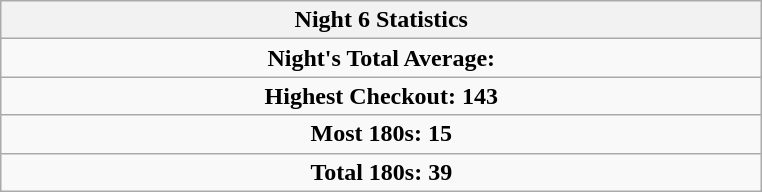<table class=wikitable style="text-align:center">
<tr>
<th width=500>Night 6 Statistics</th>
</tr>
<tr align=center>
<td colspan="3"><strong>Night's Total Average:</strong> <strong></strong></td>
</tr>
<tr align=center>
<td colspan="3"><strong>Highest Checkout:</strong>  <strong>143</strong></td>
</tr>
<tr align=center>
<td colspan="3"><strong>Most 180s:</strong>  <strong>15</strong></td>
</tr>
<tr align=center>
<td colspan="3"><strong>Total 180s:</strong> <strong>39</strong></td>
</tr>
</table>
